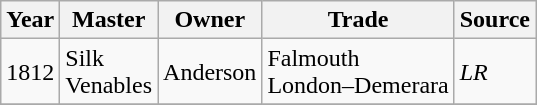<table class=" wikitable">
<tr>
<th>Year</th>
<th>Master</th>
<th>Owner</th>
<th>Trade</th>
<th>Source</th>
</tr>
<tr>
<td>1812</td>
<td>Silk<br>Venables</td>
<td>Anderson</td>
<td>Falmouth<br>London–Demerara</td>
<td><em>LR</em></td>
</tr>
<tr>
</tr>
</table>
